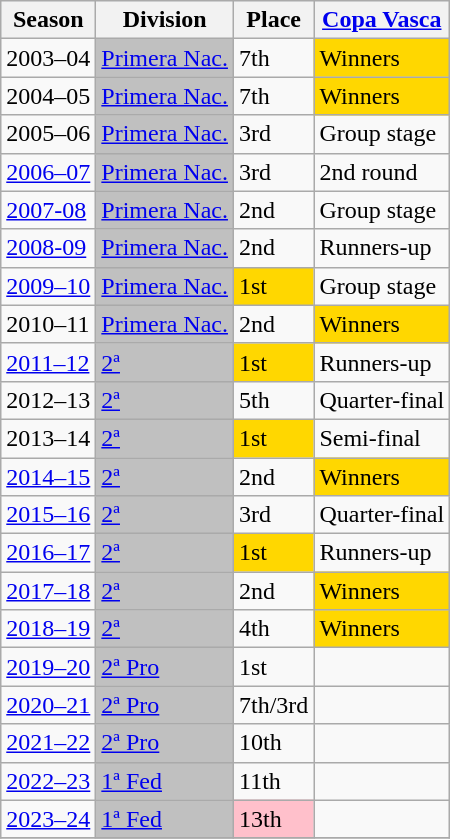<table class="wikitable">
<tr style="background:#f0f6fa;">
<th>Season</th>
<th>Division</th>
<th>Place</th>
<th><a href='#'>Copa Vasca</a></th>
</tr>
<tr>
<td>2003–04</td>
<td bgcolor=silver><a href='#'>Primera Nac.</a></td>
<td>7th</td>
<td bgcolor=gold>Winners</td>
</tr>
<tr>
<td>2004–05</td>
<td bgcolor=silver><a href='#'>Primera Nac.</a></td>
<td>7th</td>
<td bgcolor=gold>Winners</td>
</tr>
<tr>
<td>2005–06</td>
<td bgcolor=silver><a href='#'>Primera Nac.</a></td>
<td>3rd</td>
<td>Group stage</td>
</tr>
<tr>
<td><a href='#'>2006–07</a></td>
<td bgcolor=silver><a href='#'>Primera Nac.</a></td>
<td>3rd</td>
<td>2nd round</td>
</tr>
<tr>
<td><a href='#'>2007-08</a></td>
<td bgcolor=silver><a href='#'>Primera Nac.</a></td>
<td>2nd</td>
<td>Group stage</td>
</tr>
<tr>
<td><a href='#'>2008-09</a></td>
<td bgcolor=silver><a href='#'>Primera Nac.</a></td>
<td>2nd</td>
<td>Runners-up</td>
</tr>
<tr>
<td><a href='#'>2009–10</a></td>
<td bgcolor=silver><a href='#'>Primera Nac.</a></td>
<td bgcolor=gold>1st</td>
<td>Group stage</td>
</tr>
<tr>
<td>2010–11</td>
<td bgcolor=silver><a href='#'>Primera Nac.</a></td>
<td>2nd</td>
<td bgcolor=gold>Winners</td>
</tr>
<tr>
<td><a href='#'>2011–12</a></td>
<td bgcolor=silver><a href='#'>2ª</a></td>
<td bgcolor=gold>1st</td>
<td>Runners-up</td>
</tr>
<tr>
<td>2012–13</td>
<td bgcolor=silver><a href='#'>2ª</a></td>
<td>5th</td>
<td>Quarter-final</td>
</tr>
<tr>
<td>2013–14</td>
<td bgcolor=silver><a href='#'>2ª</a></td>
<td bgcolor=gold>1st</td>
<td>Semi-final</td>
</tr>
<tr>
<td><a href='#'>2014–15</a></td>
<td bgcolor=silver><a href='#'>2ª</a></td>
<td>2nd</td>
<td bgcolor=gold>Winners</td>
</tr>
<tr>
<td><a href='#'>2015–16</a></td>
<td bgcolor=silver><a href='#'>2ª</a></td>
<td>3rd</td>
<td>Quarter-final</td>
</tr>
<tr>
<td><a href='#'>2016–17</a></td>
<td bgcolor=silver><a href='#'>2ª</a></td>
<td bgcolor=gold>1st</td>
<td>Runners-up</td>
</tr>
<tr>
<td><a href='#'>2017–18</a></td>
<td bgcolor=silver><a href='#'>2ª</a></td>
<td>2nd</td>
<td bgcolor=gold>Winners</td>
</tr>
<tr>
<td><a href='#'>2018–19</a></td>
<td bgcolor=silver><a href='#'>2ª</a></td>
<td>4th</td>
<td bgcolor=gold>Winners</td>
</tr>
<tr>
<td><a href='#'>2019–20</a></td>
<td bgcolor=silver><a href='#'>2ª Pro</a></td>
<td>1st</td>
<td></td>
</tr>
<tr>
<td><a href='#'>2020–21</a></td>
<td bgcolor=silver><a href='#'>2ª Pro</a></td>
<td>7th/3rd</td>
<td></td>
</tr>
<tr>
<td><a href='#'>2021–22</a></td>
<td style="background:silver;"><a href='#'>2ª Pro</a></td>
<td>10th</td>
<td></td>
</tr>
<tr>
<td><a href='#'>2022–23</a></td>
<td style="background:silver;"><a href='#'>1ª Fed</a></td>
<td>11th</td>
<td></td>
</tr>
<tr>
<td><a href='#'>2023–24</a></td>
<td style="background:silver;"><a href='#'>1ª Fed</a></td>
<td bgcolor=pink>13th</td>
<td></td>
</tr>
<tr>
</tr>
</table>
